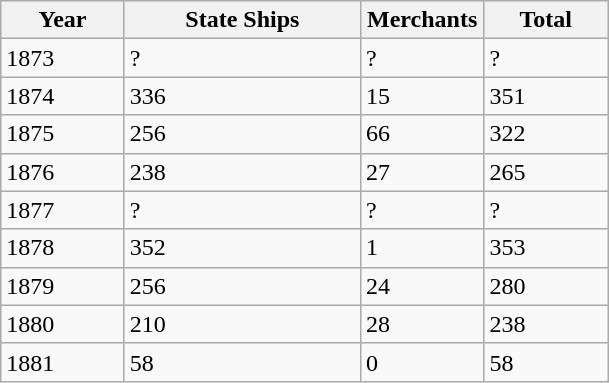<table class="wikitable floatright">
<tr>
<th width="75">Year</th>
<th width="150">State Ships</th>
<th width="75">Merchants</th>
<th width="75">Total</th>
</tr>
<tr>
<td>1873</td>
<td>?</td>
<td>?</td>
<td>?</td>
</tr>
<tr>
<td>1874</td>
<td>336</td>
<td>15</td>
<td>351</td>
</tr>
<tr>
<td>1875</td>
<td>256</td>
<td>66</td>
<td>322</td>
</tr>
<tr>
<td>1876</td>
<td>238</td>
<td>27</td>
<td>265</td>
</tr>
<tr>
<td>1877</td>
<td>? </td>
<td>?</td>
<td>?</td>
</tr>
<tr>
<td>1878</td>
<td>352</td>
<td>1</td>
<td>353</td>
</tr>
<tr>
<td>1879</td>
<td>256</td>
<td>24</td>
<td>280</td>
</tr>
<tr>
<td>1880</td>
<td>210</td>
<td>28</td>
<td>238</td>
</tr>
<tr>
<td>1881</td>
<td>58</td>
<td>0</td>
<td>58</td>
</tr>
</table>
